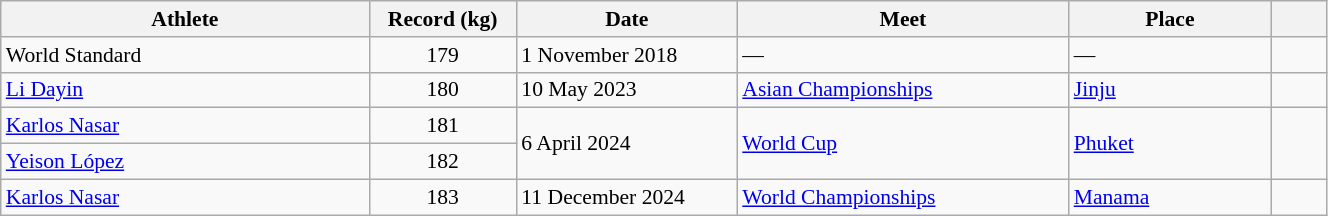<table class="wikitable" style="font-size:90%; width: 70%;">
<tr>
<th width=20%>Athlete</th>
<th width=8%>Record (kg)</th>
<th width=12%>Date</th>
<th width=18%>Meet</th>
<th width=11%>Place</th>
<th width=3%></th>
</tr>
<tr>
<td>World Standard</td>
<td align="center">179</td>
<td>1 November 2018</td>
<td>—</td>
<td>—</td>
<td></td>
</tr>
<tr>
<td> <a href='#'>Li Dayin</a></td>
<td align="center">180</td>
<td>10 May 2023</td>
<td><a href='#'>Asian Championships</a></td>
<td><a href='#'>Jinju</a></td>
<td></td>
</tr>
<tr>
<td> <a href='#'>Karlos Nasar</a></td>
<td align="center">181</td>
<td rowspan=2>6 April 2024</td>
<td rowspan=2><a href='#'>World Cup</a></td>
<td rowspan=2><a href='#'>Phuket</a></td>
<td rowspan=2></td>
</tr>
<tr>
<td> <a href='#'>Yeison López</a></td>
<td align="center">182</td>
</tr>
<tr>
<td> <a href='#'>Karlos Nasar</a></td>
<td align="center">183</td>
<td>11 December 2024</td>
<td><a href='#'>World Championships</a></td>
<td><a href='#'>Manama</a></td>
<td></td>
</tr>
</table>
